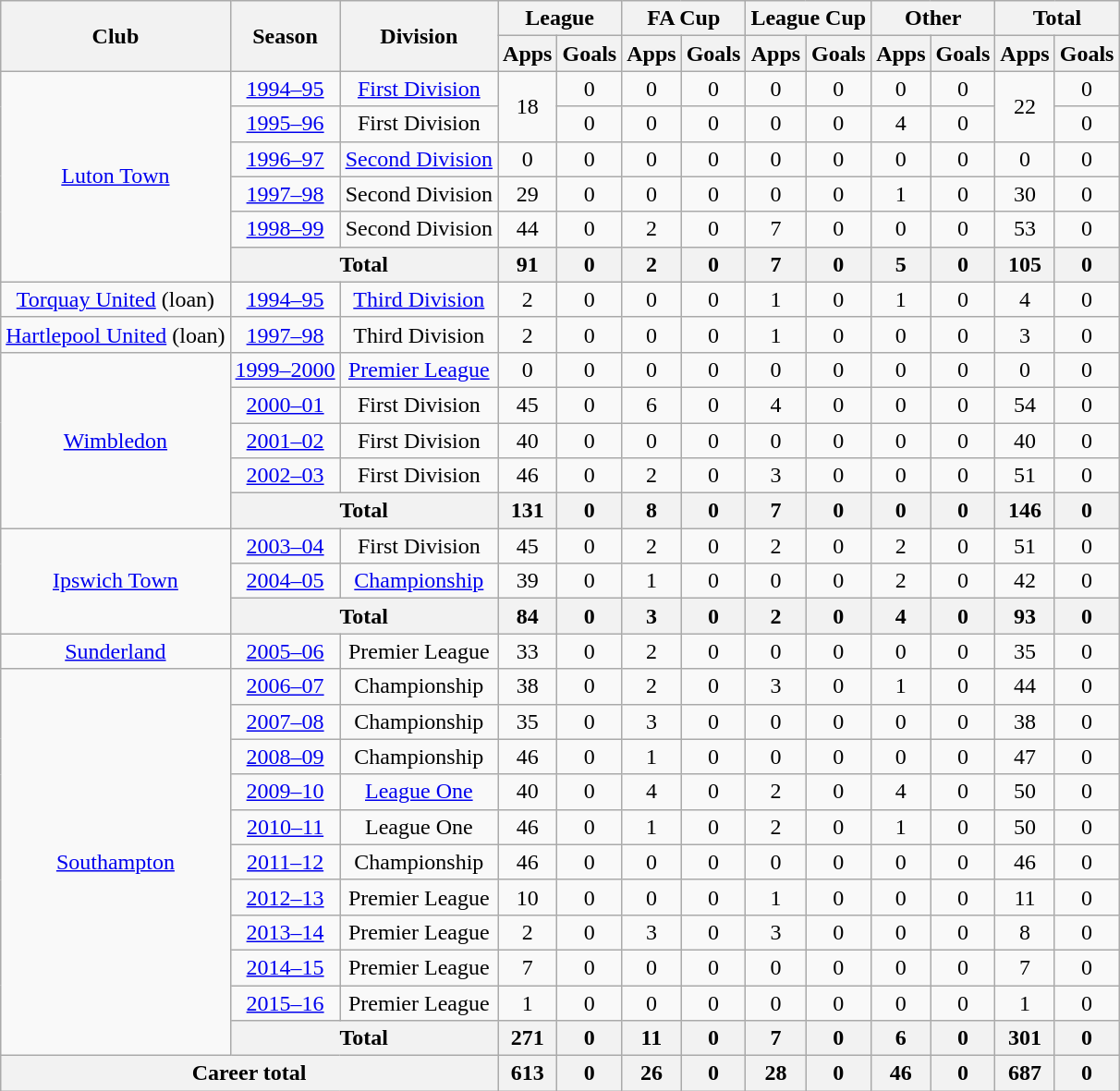<table class="wikitable" style="text-align:center">
<tr>
<th rowspan="2">Club</th>
<th rowspan="2">Season</th>
<th rowspan="2">Division</th>
<th colspan="2">League</th>
<th colspan="2">FA Cup</th>
<th colspan="2">League Cup</th>
<th colspan="2">Other</th>
<th colspan="2">Total</th>
</tr>
<tr>
<th>Apps</th>
<th>Goals</th>
<th>Apps</th>
<th>Goals</th>
<th>Apps</th>
<th>Goals</th>
<th>Apps</th>
<th>Goals</th>
<th>Apps</th>
<th>Goals</th>
</tr>
<tr>
<td rowspan="6"><a href='#'>Luton Town</a></td>
<td><a href='#'>1994–95</a></td>
<td><a href='#'>First Division</a></td>
<td rowspan="2">18</td>
<td>0</td>
<td>0</td>
<td>0</td>
<td>0</td>
<td>0</td>
<td>0</td>
<td>0</td>
<td rowspan="2">22</td>
<td>0</td>
</tr>
<tr>
<td><a href='#'>1995–96</a></td>
<td>First Division</td>
<td>0</td>
<td>0</td>
<td>0</td>
<td>0</td>
<td>0</td>
<td>4</td>
<td>0</td>
<td>0</td>
</tr>
<tr>
<td><a href='#'>1996–97</a></td>
<td><a href='#'>Second Division</a></td>
<td>0</td>
<td>0</td>
<td>0</td>
<td>0</td>
<td>0</td>
<td>0</td>
<td>0</td>
<td>0</td>
<td>0</td>
<td>0</td>
</tr>
<tr>
<td><a href='#'>1997–98</a></td>
<td>Second Division</td>
<td>29</td>
<td>0</td>
<td>0</td>
<td>0</td>
<td>0</td>
<td>0</td>
<td>1</td>
<td>0</td>
<td>30</td>
<td>0</td>
</tr>
<tr>
<td><a href='#'>1998–99</a></td>
<td>Second Division</td>
<td>44</td>
<td>0</td>
<td>2</td>
<td>0</td>
<td>7</td>
<td>0</td>
<td>0</td>
<td>0</td>
<td>53</td>
<td>0</td>
</tr>
<tr>
<th colspan="2">Total</th>
<th>91</th>
<th>0</th>
<th>2</th>
<th>0</th>
<th>7</th>
<th>0</th>
<th>5</th>
<th>0</th>
<th>105</th>
<th>0</th>
</tr>
<tr>
<td><a href='#'>Torquay United</a> (loan)</td>
<td><a href='#'>1994–95</a></td>
<td><a href='#'>Third Division</a></td>
<td>2</td>
<td>0</td>
<td>0</td>
<td>0</td>
<td>1</td>
<td>0</td>
<td>1</td>
<td>0</td>
<td>4</td>
<td>0</td>
</tr>
<tr>
<td><a href='#'>Hartlepool United</a> (loan)</td>
<td><a href='#'>1997–98</a></td>
<td>Third Division</td>
<td>2</td>
<td>0</td>
<td>0</td>
<td>0</td>
<td>1</td>
<td>0</td>
<td>0</td>
<td>0</td>
<td>3</td>
<td>0</td>
</tr>
<tr>
<td rowspan="5"><a href='#'>Wimbledon</a></td>
<td><a href='#'>1999–2000</a></td>
<td><a href='#'>Premier League</a></td>
<td>0</td>
<td>0</td>
<td>0</td>
<td>0</td>
<td>0</td>
<td>0</td>
<td>0</td>
<td>0</td>
<td>0</td>
<td>0</td>
</tr>
<tr>
<td><a href='#'>2000–01</a></td>
<td>First Division</td>
<td>45</td>
<td>0</td>
<td>6</td>
<td>0</td>
<td>4</td>
<td>0</td>
<td>0</td>
<td>0</td>
<td>54</td>
<td>0</td>
</tr>
<tr>
<td><a href='#'>2001–02</a></td>
<td>First Division</td>
<td>40</td>
<td>0</td>
<td>0</td>
<td>0</td>
<td>0</td>
<td>0</td>
<td>0</td>
<td>0</td>
<td>40</td>
<td>0</td>
</tr>
<tr>
<td><a href='#'>2002–03</a></td>
<td>First Division</td>
<td>46</td>
<td>0</td>
<td>2</td>
<td>0</td>
<td>3</td>
<td>0</td>
<td>0</td>
<td>0</td>
<td>51</td>
<td>0</td>
</tr>
<tr>
<th colspan="2">Total</th>
<th>131</th>
<th>0</th>
<th>8</th>
<th>0</th>
<th>7</th>
<th>0</th>
<th>0</th>
<th>0</th>
<th>146</th>
<th>0</th>
</tr>
<tr>
<td rowspan="3"><a href='#'>Ipswich Town</a></td>
<td><a href='#'>2003–04</a></td>
<td>First Division</td>
<td>45</td>
<td>0</td>
<td>2</td>
<td>0</td>
<td>2</td>
<td>0</td>
<td>2</td>
<td>0</td>
<td>51</td>
<td>0</td>
</tr>
<tr>
<td><a href='#'>2004–05</a></td>
<td><a href='#'>Championship</a></td>
<td>39</td>
<td>0</td>
<td>1</td>
<td>0</td>
<td>0</td>
<td>0</td>
<td>2</td>
<td>0</td>
<td>42</td>
<td>0</td>
</tr>
<tr>
<th colspan="2">Total</th>
<th>84</th>
<th>0</th>
<th>3</th>
<th>0</th>
<th>2</th>
<th>0</th>
<th>4</th>
<th>0</th>
<th>93</th>
<th>0</th>
</tr>
<tr>
<td><a href='#'>Sunderland</a></td>
<td><a href='#'>2005–06</a></td>
<td>Premier League</td>
<td>33</td>
<td>0</td>
<td>2</td>
<td>0</td>
<td>0</td>
<td>0</td>
<td>0</td>
<td>0</td>
<td>35</td>
<td>0</td>
</tr>
<tr>
<td rowspan="11"><a href='#'>Southampton</a></td>
<td><a href='#'>2006–07</a></td>
<td>Championship</td>
<td>38</td>
<td>0</td>
<td>2</td>
<td>0</td>
<td>3</td>
<td>0</td>
<td>1</td>
<td>0</td>
<td>44</td>
<td>0</td>
</tr>
<tr>
<td><a href='#'>2007–08</a></td>
<td>Championship</td>
<td>35</td>
<td>0</td>
<td>3</td>
<td>0</td>
<td>0</td>
<td>0</td>
<td>0</td>
<td>0</td>
<td>38</td>
<td>0</td>
</tr>
<tr>
<td><a href='#'>2008–09</a></td>
<td>Championship</td>
<td>46</td>
<td>0</td>
<td>1</td>
<td>0</td>
<td>0</td>
<td>0</td>
<td>0</td>
<td>0</td>
<td>47</td>
<td>0</td>
</tr>
<tr>
<td><a href='#'>2009–10</a></td>
<td><a href='#'>League One</a></td>
<td>40</td>
<td>0</td>
<td>4</td>
<td>0</td>
<td>2</td>
<td>0</td>
<td>4</td>
<td>0</td>
<td>50</td>
<td>0</td>
</tr>
<tr>
<td><a href='#'>2010–11</a></td>
<td>League One</td>
<td>46</td>
<td>0</td>
<td>1</td>
<td>0</td>
<td>2</td>
<td>0</td>
<td>1</td>
<td>0</td>
<td>50</td>
<td>0</td>
</tr>
<tr>
<td><a href='#'>2011–12</a></td>
<td>Championship</td>
<td>46</td>
<td>0</td>
<td>0</td>
<td>0</td>
<td>0</td>
<td>0</td>
<td>0</td>
<td>0</td>
<td>46</td>
<td>0</td>
</tr>
<tr>
<td><a href='#'>2012–13</a></td>
<td>Premier League</td>
<td>10</td>
<td>0</td>
<td>0</td>
<td>0</td>
<td>1</td>
<td>0</td>
<td>0</td>
<td>0</td>
<td>11</td>
<td>0</td>
</tr>
<tr>
<td><a href='#'>2013–14</a></td>
<td>Premier League</td>
<td>2</td>
<td>0</td>
<td>3</td>
<td>0</td>
<td>3</td>
<td>0</td>
<td>0</td>
<td>0</td>
<td>8</td>
<td>0</td>
</tr>
<tr>
<td><a href='#'>2014–15</a></td>
<td>Premier League</td>
<td>7</td>
<td>0</td>
<td>0</td>
<td>0</td>
<td>0</td>
<td>0</td>
<td>0</td>
<td>0</td>
<td>7</td>
<td>0</td>
</tr>
<tr>
<td><a href='#'>2015–16</a></td>
<td>Premier League</td>
<td>1</td>
<td>0</td>
<td>0</td>
<td>0</td>
<td>0</td>
<td>0</td>
<td>0</td>
<td>0</td>
<td>1</td>
<td>0</td>
</tr>
<tr>
<th colspan="2">Total</th>
<th>271</th>
<th>0</th>
<th>11</th>
<th>0</th>
<th>7</th>
<th>0</th>
<th>6</th>
<th>0</th>
<th>301</th>
<th>0</th>
</tr>
<tr>
<th colspan="3">Career total</th>
<th>613</th>
<th>0</th>
<th>26</th>
<th>0</th>
<th>28</th>
<th>0</th>
<th>46</th>
<th>0</th>
<th>687</th>
<th>0</th>
</tr>
</table>
